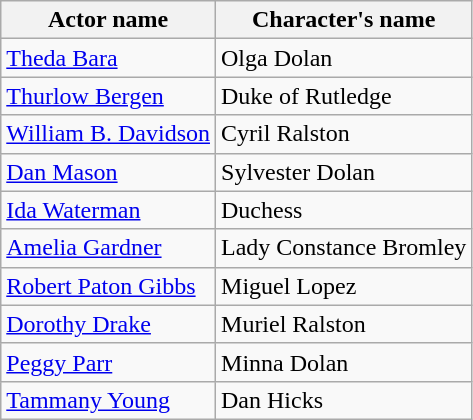<table class="wikitable">
<tr>
<th>Actor name</th>
<th>Character's name</th>
</tr>
<tr>
<td><a href='#'>Theda Bara</a></td>
<td>Olga Dolan</td>
</tr>
<tr>
<td><a href='#'>Thurlow Bergen</a></td>
<td>Duke of Rutledge</td>
</tr>
<tr>
<td><a href='#'>William B. Davidson</a></td>
<td>Cyril Ralston</td>
</tr>
<tr>
<td><a href='#'>Dan Mason</a></td>
<td>Sylvester Dolan</td>
</tr>
<tr>
<td><a href='#'>Ida Waterman</a></td>
<td>Duchess</td>
</tr>
<tr>
<td><a href='#'>Amelia Gardner</a></td>
<td>Lady Constance Bromley</td>
</tr>
<tr>
<td><a href='#'>Robert Paton Gibbs</a></td>
<td>Miguel Lopez</td>
</tr>
<tr>
<td><a href='#'>Dorothy Drake</a></td>
<td>Muriel Ralston</td>
</tr>
<tr>
<td><a href='#'>Peggy Parr</a></td>
<td>Minna Dolan</td>
</tr>
<tr>
<td><a href='#'>Tammany Young</a></td>
<td>Dan Hicks</td>
</tr>
</table>
